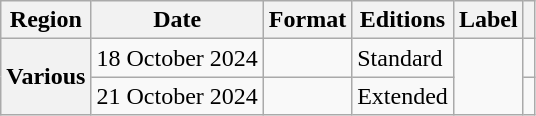<table class="wikitable plainrowheaders">
<tr>
<th scope="col">Region</th>
<th scope="col">Date</th>
<th scope="col">Format</th>
<th scope="col">Editions</th>
<th scope="col">Label</th>
<th scope="col"></th>
</tr>
<tr>
<th scope="row" rowspan="2">Various</th>
<td>18 October 2024</td>
<td></td>
<td>Standard</td>
<td rowspan="2"></td>
<td></td>
</tr>
<tr>
<td>21 October 2024</td>
<td></td>
<td>Extended</td>
<td></td>
</tr>
</table>
